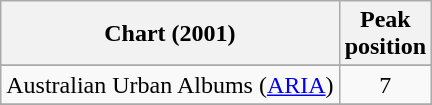<table class="wikitable sortable">
<tr>
<th><strong>Chart (2001)</strong></th>
<th><strong>Peak<br>position</strong></th>
</tr>
<tr>
</tr>
<tr>
<td>Australian Urban Albums (<a href='#'>ARIA</a>)</td>
<td align="center">7</td>
</tr>
<tr>
</tr>
<tr>
</tr>
<tr>
</tr>
<tr>
</tr>
<tr>
</tr>
<tr>
</tr>
<tr>
</tr>
<tr>
</tr>
<tr>
</tr>
<tr>
</tr>
<tr>
</tr>
<tr>
</tr>
<tr>
</tr>
<tr>
</tr>
</table>
